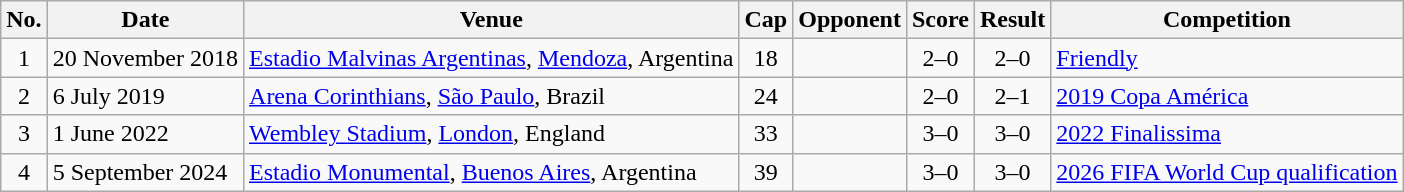<table class="wikitable sortable">
<tr>
<th scope="col">No.</th>
<th scope="col" data-sort-type="date">Date</th>
<th scope="col">Venue</th>
<th scope="col">Cap</th>
<th scope="col">Opponent</th>
<th scope="col">Score</th>
<th scope="col">Result</th>
<th scope="col">Competition</th>
</tr>
<tr>
<td align="center">1</td>
<td>20 November 2018</td>
<td><a href='#'>Estadio Malvinas Argentinas</a>, <a href='#'>Mendoza</a>, Argentina</td>
<td align="center">18</td>
<td></td>
<td align="center">2–0</td>
<td align="center">2–0</td>
<td><a href='#'>Friendly</a></td>
</tr>
<tr>
<td align="center">2</td>
<td>6 July 2019</td>
<td><a href='#'>Arena Corinthians</a>, <a href='#'>São Paulo</a>, Brazil</td>
<td align="center">24</td>
<td></td>
<td align="center">2–0</td>
<td align="center">2–1</td>
<td><a href='#'>2019 Copa América</a></td>
</tr>
<tr>
<td align="center">3</td>
<td>1 June 2022</td>
<td><a href='#'>Wembley Stadium</a>, <a href='#'>London</a>, England</td>
<td align="center">33</td>
<td></td>
<td align="center">3–0</td>
<td align="center">3–0</td>
<td><a href='#'>2022 Finalissima</a></td>
</tr>
<tr>
<td align="center">4</td>
<td>5 September 2024</td>
<td><a href='#'>Estadio Monumental</a>, <a href='#'>Buenos Aires</a>, Argentina</td>
<td align="center">39</td>
<td></td>
<td align="center">3–0</td>
<td align="center">3–0</td>
<td><a href='#'>2026 FIFA World Cup qualification</a></td>
</tr>
</table>
